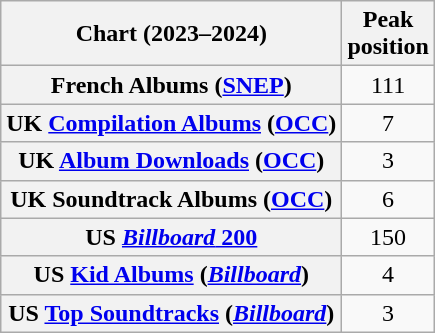<table class="wikitable sortable plainrowheaders" style="text-align:center">
<tr>
<th scope="col">Chart (2023–2024)</th>
<th scope="col">Peak<br>position</th>
</tr>
<tr>
<th scope="row">French Albums (<a href='#'>SNEP</a>)</th>
<td>111</td>
</tr>
<tr>
<th scope="row">UK <a href='#'>Compilation Albums</a> (<a href='#'>OCC</a>)</th>
<td>7</td>
</tr>
<tr>
<th scope="row">UK <a href='#'>Album Downloads</a> (<a href='#'>OCC</a>)</th>
<td>3</td>
</tr>
<tr>
<th scope="row">UK Soundtrack Albums (<a href='#'>OCC</a>)</th>
<td>6</td>
</tr>
<tr>
<th scope="row">US <a href='#'><em>Billboard</em> 200</a></th>
<td>150</td>
</tr>
<tr>
<th scope="row">US <a href='#'>Kid Albums</a> (<a href='#'><em>Billboard</em></a>)</th>
<td>4</td>
</tr>
<tr>
<th scope="row">US <a href='#'>Top Soundtracks</a> (<em><a href='#'>Billboard</a></em>)</th>
<td>3</td>
</tr>
</table>
